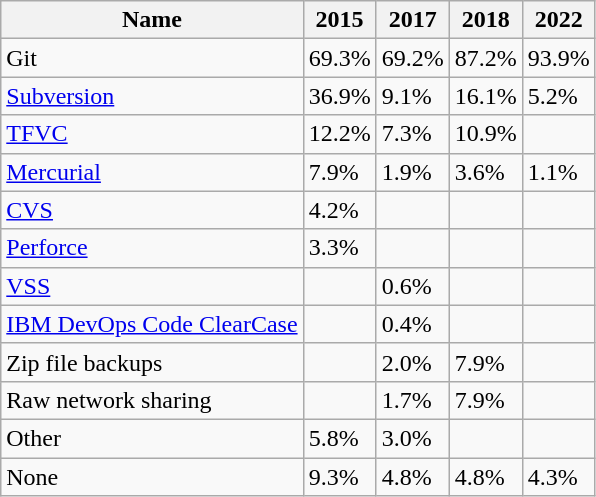<table class="wikitable sortable">
<tr>
<th>Name</th>
<th>2015</th>
<th>2017</th>
<th>2018</th>
<th>2022</th>
</tr>
<tr>
<td>Git</td>
<td>69.3%</td>
<td>69.2%</td>
<td>87.2%</td>
<td>93.9%</td>
</tr>
<tr>
<td><a href='#'>Subversion</a></td>
<td>36.9%</td>
<td>9.1%</td>
<td>16.1%</td>
<td>5.2%</td>
</tr>
<tr>
<td><a href='#'>TFVC</a></td>
<td>12.2%</td>
<td>7.3%</td>
<td>10.9%</td>
<td></td>
</tr>
<tr>
<td><a href='#'>Mercurial</a></td>
<td>7.9%</td>
<td>1.9%</td>
<td>3.6%</td>
<td>1.1%</td>
</tr>
<tr>
<td><a href='#'>CVS</a></td>
<td>4.2%</td>
<td></td>
<td></td>
<td></td>
</tr>
<tr>
<td><a href='#'>Perforce</a></td>
<td>3.3%</td>
<td></td>
<td></td>
<td></td>
</tr>
<tr>
<td><a href='#'>VSS</a></td>
<td></td>
<td>0.6%</td>
<td></td>
<td></td>
</tr>
<tr>
<td><a href='#'>IBM DevOps Code ClearCase</a></td>
<td></td>
<td>0.4%</td>
<td></td>
<td></td>
</tr>
<tr>
<td>Zip file backups</td>
<td></td>
<td>2.0%</td>
<td>7.9%</td>
<td></td>
</tr>
<tr>
<td>Raw network sharing</td>
<td></td>
<td>1.7%</td>
<td>7.9%</td>
<td></td>
</tr>
<tr>
<td>Other</td>
<td>5.8%</td>
<td>3.0%</td>
<td></td>
<td></td>
</tr>
<tr>
<td>None</td>
<td>9.3%</td>
<td>4.8%</td>
<td>4.8%</td>
<td>4.3%</td>
</tr>
</table>
